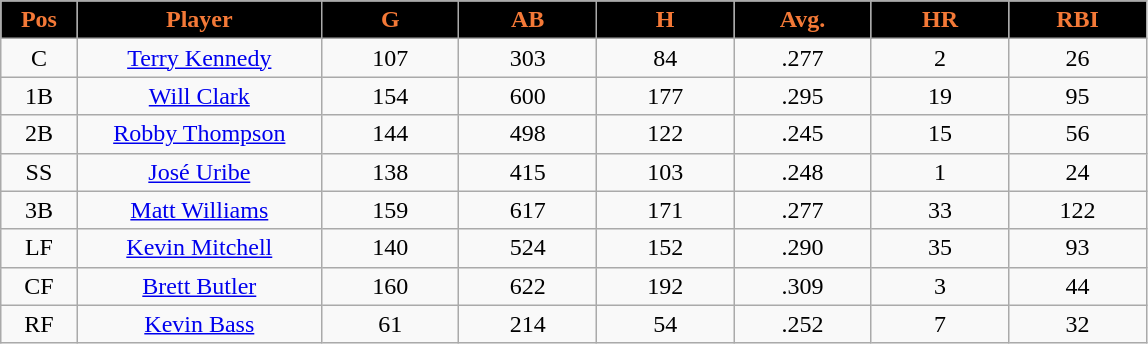<table class="wikitable sortable">
<tr>
<th style="background:black;color:#f47937;" width="5%">Pos</th>
<th style="background:black;color:#f47937;" width="16%">Player</th>
<th style="background:black;color:#f47937;" width="9%">G</th>
<th style="background:black;color:#f47937;" width="9%">AB</th>
<th style="background:black;color:#f47937;" width="9%">H</th>
<th style="background:black;color:#f47937;" width="9%">Avg.</th>
<th style="background:black;color:#f47937;" width="9%">HR</th>
<th style="background:black;color:#f47937;" width="9%">RBI</th>
</tr>
<tr align="center">
<td>C</td>
<td><a href='#'>Terry Kennedy</a></td>
<td>107</td>
<td>303</td>
<td>84</td>
<td>.277</td>
<td>2</td>
<td>26</td>
</tr>
<tr align="center">
<td>1B</td>
<td><a href='#'>Will Clark</a></td>
<td>154</td>
<td>600</td>
<td>177</td>
<td>.295</td>
<td>19</td>
<td>95</td>
</tr>
<tr align="center">
<td>2B</td>
<td><a href='#'>Robby Thompson</a></td>
<td>144</td>
<td>498</td>
<td>122</td>
<td>.245</td>
<td>15</td>
<td>56</td>
</tr>
<tr align="center">
<td>SS</td>
<td><a href='#'>José Uribe</a></td>
<td>138</td>
<td>415</td>
<td>103</td>
<td>.248</td>
<td>1</td>
<td>24</td>
</tr>
<tr align="center">
<td>3B</td>
<td><a href='#'>Matt Williams</a></td>
<td>159</td>
<td>617</td>
<td>171</td>
<td>.277</td>
<td>33</td>
<td>122</td>
</tr>
<tr align="center">
<td>LF</td>
<td><a href='#'>Kevin Mitchell</a></td>
<td>140</td>
<td>524</td>
<td>152</td>
<td>.290</td>
<td>35</td>
<td>93</td>
</tr>
<tr align="center">
<td>CF</td>
<td><a href='#'>Brett Butler</a></td>
<td>160</td>
<td>622</td>
<td>192</td>
<td>.309</td>
<td>3</td>
<td>44</td>
</tr>
<tr align="center">
<td>RF</td>
<td><a href='#'>Kevin Bass</a></td>
<td>61</td>
<td>214</td>
<td>54</td>
<td>.252</td>
<td>7</td>
<td>32</td>
</tr>
</table>
